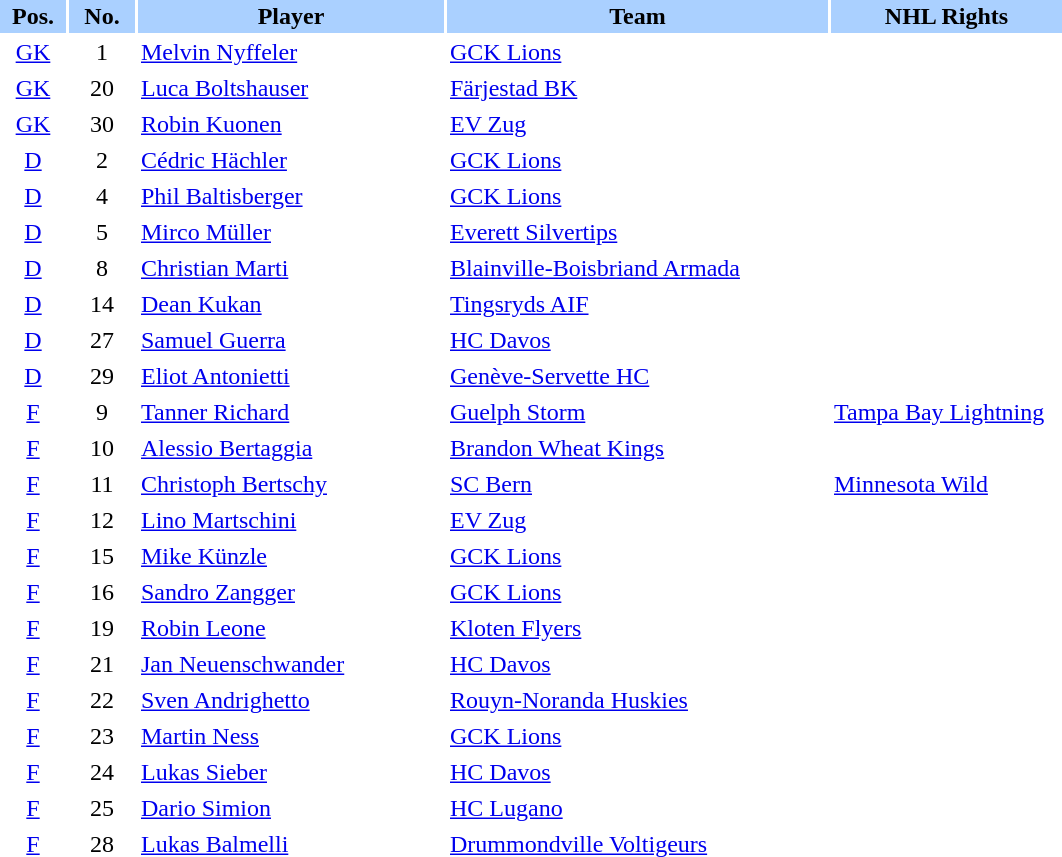<table border="0" cellspacing="2" cellpadding="2">
<tr bgcolor=AAD0FF>
<th width=40>Pos.</th>
<th width=40>No.</th>
<th width=200>Player</th>
<th width=250>Team</th>
<th width=150>NHL Rights</th>
</tr>
<tr>
<td style="text-align:center;"><a href='#'>GK</a></td>
<td style="text-align:center;">1</td>
<td><a href='#'>Melvin Nyffeler</a></td>
<td> <a href='#'>GCK Lions</a></td>
<td></td>
</tr>
<tr>
<td style="text-align:center;"><a href='#'>GK</a></td>
<td style="text-align:center;">20</td>
<td><a href='#'>Luca Boltshauser</a></td>
<td> <a href='#'>Färjestad BK</a></td>
<td></td>
</tr>
<tr>
<td style="text-align:center;"><a href='#'>GK</a></td>
<td style="text-align:center;">30</td>
<td><a href='#'>Robin Kuonen</a></td>
<td> <a href='#'>EV Zug</a></td>
<td></td>
</tr>
<tr>
<td style="text-align:center;"><a href='#'>D</a></td>
<td style="text-align:center;">2</td>
<td><a href='#'>Cédric Hächler</a></td>
<td> <a href='#'>GCK Lions</a></td>
<td></td>
</tr>
<tr>
<td style="text-align:center;"><a href='#'>D</a></td>
<td style="text-align:center;">4</td>
<td><a href='#'>Phil Baltisberger</a></td>
<td> <a href='#'>GCK Lions</a></td>
<td></td>
</tr>
<tr>
<td style="text-align:center;"><a href='#'>D</a></td>
<td style="text-align:center;">5</td>
<td><a href='#'>Mirco Müller</a></td>
<td> <a href='#'>Everett Silvertips</a></td>
<td></td>
</tr>
<tr>
<td style="text-align:center;"><a href='#'>D</a></td>
<td style="text-align:center;">8</td>
<td><a href='#'>Christian Marti</a></td>
<td> <a href='#'>Blainville-Boisbriand Armada</a></td>
<td></td>
</tr>
<tr>
<td style="text-align:center;"><a href='#'>D</a></td>
<td style="text-align:center;">14</td>
<td><a href='#'>Dean Kukan</a></td>
<td> <a href='#'>Tingsryds AIF</a></td>
<td></td>
</tr>
<tr>
<td style="text-align:center;"><a href='#'>D</a></td>
<td style="text-align:center;">27</td>
<td><a href='#'>Samuel Guerra</a></td>
<td> <a href='#'>HC Davos</a></td>
<td></td>
</tr>
<tr>
<td style="text-align:center;"><a href='#'>D</a></td>
<td style="text-align:center;">29</td>
<td><a href='#'>Eliot Antonietti</a></td>
<td> <a href='#'>Genève-Servette HC</a></td>
<td></td>
</tr>
<tr>
<td style="text-align:center;"><a href='#'>F</a></td>
<td style="text-align:center;">9</td>
<td><a href='#'>Tanner Richard</a></td>
<td> <a href='#'>Guelph Storm</a></td>
<td><a href='#'>Tampa Bay Lightning</a></td>
</tr>
<tr>
<td style="text-align:center;"><a href='#'>F</a></td>
<td style="text-align:center;">10</td>
<td><a href='#'>Alessio Bertaggia</a></td>
<td> <a href='#'>Brandon Wheat Kings</a></td>
<td></td>
</tr>
<tr>
<td style="text-align:center;"><a href='#'>F</a></td>
<td style="text-align:center;">11</td>
<td><a href='#'>Christoph Bertschy</a></td>
<td> <a href='#'>SC Bern</a></td>
<td><a href='#'>Minnesota Wild</a></td>
</tr>
<tr>
<td style="text-align:center;"><a href='#'>F</a></td>
<td style="text-align:center;">12</td>
<td><a href='#'>Lino Martschini</a></td>
<td> <a href='#'>EV Zug</a></td>
<td></td>
</tr>
<tr>
<td style="text-align:center;"><a href='#'>F</a></td>
<td style="text-align:center;">15</td>
<td><a href='#'>Mike Künzle</a></td>
<td> <a href='#'>GCK Lions</a></td>
<td></td>
</tr>
<tr>
<td style="text-align:center;"><a href='#'>F</a></td>
<td style="text-align:center;">16</td>
<td><a href='#'>Sandro Zangger</a></td>
<td> <a href='#'>GCK Lions</a></td>
<td></td>
</tr>
<tr>
<td style="text-align:center;"><a href='#'>F</a></td>
<td style="text-align:center;">19</td>
<td><a href='#'>Robin Leone</a></td>
<td> <a href='#'>Kloten Flyers</a></td>
<td></td>
</tr>
<tr>
<td style="text-align:center;"><a href='#'>F</a></td>
<td style="text-align:center;">21</td>
<td><a href='#'>Jan Neuenschwander</a></td>
<td> <a href='#'>HC Davos</a></td>
<td></td>
</tr>
<tr>
<td style="text-align:center;"><a href='#'>F</a></td>
<td style="text-align:center;">22</td>
<td><a href='#'>Sven Andrighetto</a></td>
<td> <a href='#'>Rouyn-Noranda Huskies</a></td>
<td></td>
</tr>
<tr>
<td style="text-align:center;"><a href='#'>F</a></td>
<td style="text-align:center;">23</td>
<td><a href='#'>Martin Ness</a></td>
<td> <a href='#'>GCK Lions</a></td>
<td></td>
</tr>
<tr>
<td style="text-align:center;"><a href='#'>F</a></td>
<td style="text-align:center;">24</td>
<td><a href='#'>Lukas Sieber</a></td>
<td> <a href='#'>HC Davos</a></td>
<td></td>
</tr>
<tr>
<td style="text-align:center;"><a href='#'>F</a></td>
<td style="text-align:center;">25</td>
<td><a href='#'>Dario Simion</a></td>
<td> <a href='#'>HC Lugano</a></td>
<td></td>
</tr>
<tr>
<td style="text-align:center;"><a href='#'>F</a></td>
<td style="text-align:center;">28</td>
<td><a href='#'>Lukas Balmelli</a></td>
<td> <a href='#'>Drummondville Voltigeurs</a></td>
<td></td>
</tr>
</table>
